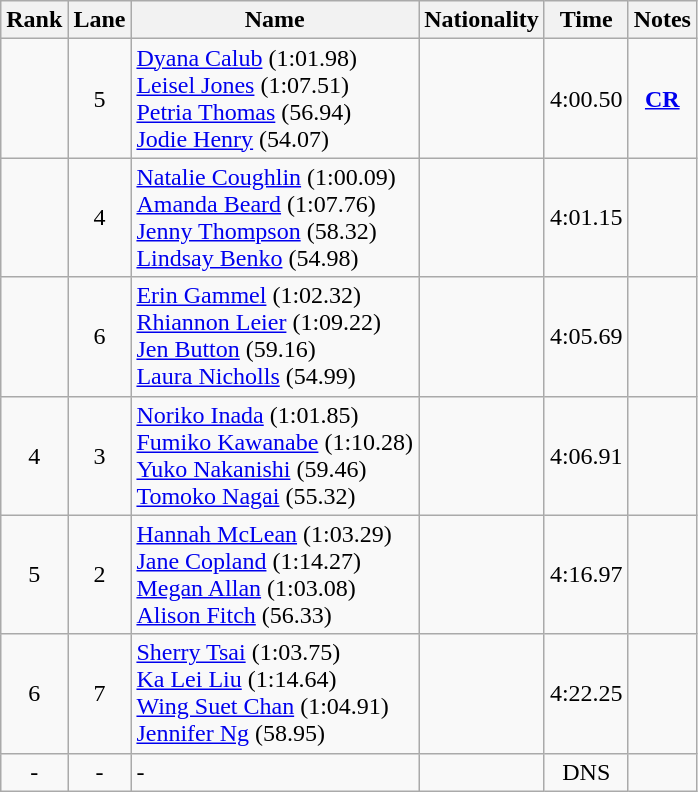<table class="wikitable sortable" style="text-align:center">
<tr>
<th>Rank</th>
<th>Lane</th>
<th>Name</th>
<th>Nationality</th>
<th>Time</th>
<th>Notes</th>
</tr>
<tr>
<td></td>
<td>5</td>
<td align=left><a href='#'>Dyana Calub</a> (1:01.98) <br> <a href='#'>Leisel Jones</a> (1:07.51) <br> <a href='#'>Petria Thomas</a> (56.94) <br> <a href='#'>Jodie Henry</a> (54.07)</td>
<td align=left></td>
<td>4:00.50</td>
<td><strong><a href='#'>CR</a></strong></td>
</tr>
<tr>
<td></td>
<td>4</td>
<td align=left><a href='#'>Natalie Coughlin</a> (1:00.09) <br> <a href='#'>Amanda Beard</a> (1:07.76) <br> <a href='#'>Jenny Thompson</a> (58.32) <br> <a href='#'>Lindsay Benko</a> (54.98)</td>
<td align=left></td>
<td>4:01.15</td>
<td></td>
</tr>
<tr>
<td></td>
<td>6</td>
<td align=left><a href='#'>Erin Gammel</a> (1:02.32) <br> <a href='#'>Rhiannon Leier</a> (1:09.22) <br> <a href='#'>Jen Button</a> (59.16) <br> <a href='#'>Laura Nicholls</a> (54.99)</td>
<td align=left></td>
<td>4:05.69</td>
<td></td>
</tr>
<tr>
<td>4</td>
<td>3</td>
<td align=left><a href='#'>Noriko Inada</a> (1:01.85) <br> <a href='#'>Fumiko Kawanabe</a> (1:10.28) <br> <a href='#'>Yuko Nakanishi</a> (59.46) <br> <a href='#'>Tomoko Nagai</a> (55.32) <br></td>
<td align=left></td>
<td>4:06.91</td>
<td></td>
</tr>
<tr>
<td>5</td>
<td>2</td>
<td align=left><a href='#'>Hannah McLean</a> (1:03.29) <br> <a href='#'>Jane Copland</a> (1:14.27) <br> <a href='#'>Megan Allan</a> (1:03.08) <br> <a href='#'>Alison Fitch</a> (56.33)</td>
<td align=left></td>
<td>4:16.97</td>
<td></td>
</tr>
<tr>
<td>6</td>
<td>7</td>
<td align=left><a href='#'>Sherry Tsai</a> (1:03.75) <br> <a href='#'>Ka Lei Liu</a> (1:14.64) <br> <a href='#'>Wing Suet Chan</a> (1:04.91) <br> <a href='#'>Jennifer Ng</a> (58.95)</td>
<td align=left></td>
<td>4:22.25</td>
<td></td>
</tr>
<tr>
<td>-</td>
<td>-</td>
<td align=left>-</td>
<td align=left></td>
<td>DNS</td>
<td></td>
</tr>
</table>
